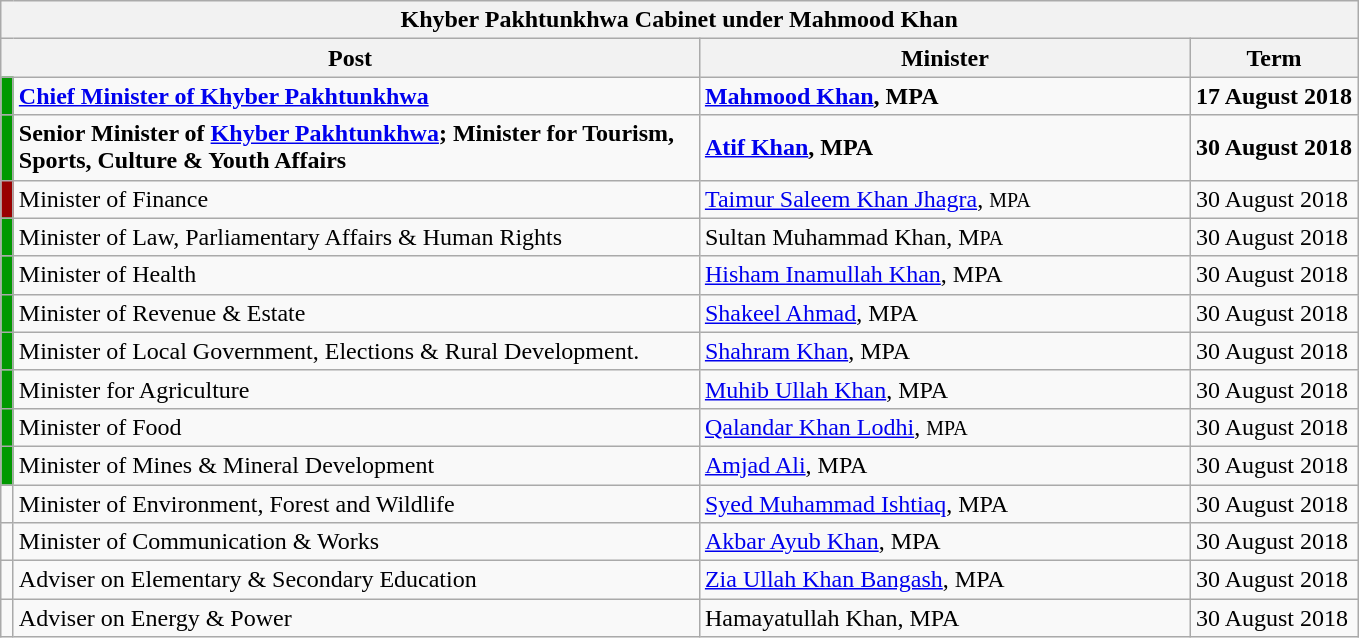<table class="wikitable">
<tr>
<th colspan="4">Khyber Pakhtunkhwa Cabinet under Mahmood Khan</th>
</tr>
<tr>
<th colspan=2>Post</th>
<th>Minister</th>
<th>Term</th>
</tr>
<tr>
<td style="width:1px;; background:#090;"></td>
<td width=450><strong><a href='#'>Chief Minister of Khyber Pakhtunkhwa</a></strong></td>
<td width=320><strong><a href='#'>Mahmood Khan</a>, MPA</strong></td>
<td><strong>17 August 2018</strong></td>
</tr>
<tr>
<td style="width:1px;; background:#090;"></td>
<td><strong>Senior Minister of <a href='#'>Khyber Pakhtunkhwa</a>; Minister for Tourism, Sports, Culture & Youth Affairs</strong></td>
<td><strong><a href='#'>Atif Khan</a>, MPA</strong></td>
<td><strong>30 August 2018</strong></td>
</tr>
<tr>
<td style="width:1px;; background:#900;"></td>
<td>Minister of Finance</td>
<td><a href='#'>Taimur Saleem Khan Jhagra</a>, <small>MPA</small></td>
<td>30 August 2018</td>
</tr>
<tr>
<td style="width:1px;; background:#090;"></td>
<td>Minister of Law, Parliamentary Affairs & Human Rights</td>
<td>Sultan Muhammad Khan, M<small>PA</small></td>
<td>30 August 2018</td>
</tr>
<tr>
<td style="width:1px;; background:#090;"></td>
<td>Minister of Health</td>
<td width="320"><a href='#'>Hisham Inamullah Khan</a>, MPA</td>
<td>30 August 2018</td>
</tr>
<tr>
<td style="width:1px;; background:#090;"></td>
<td>Minister of Revenue & Estate</td>
<td><a href='#'>Shakeel Ahmad</a>, MPA</td>
<td>30 August 2018</td>
</tr>
<tr>
<td style="width:1px;; background:#090;"></td>
<td>Minister of Local Government, Elections & Rural Development.</td>
<td><a href='#'>Shahram Khan</a>, MPA</td>
<td>30 August 2018</td>
</tr>
<tr>
<td style="width:1px;; background:#090;"></td>
<td style="width:450px;">Minister for Agriculture</td>
<td><a href='#'>Muhib Ullah Khan</a>, MPA</td>
<td>30 August 2018</td>
</tr>
<tr>
<td style="width:1px;; background:#090;"></td>
<td style="width:450px;">Minister of Food</td>
<td><a href='#'>Qalandar Khan Lodhi</a>, <small>MPA</small></td>
<td>30 August 2018</td>
</tr>
<tr>
<td style="width:1px;; background:#090;"></td>
<td style="width:450px;">Minister of Mines & Mineral Development</td>
<td><a href='#'>Amjad Ali</a>, MPA</td>
<td>30 August 2018</td>
</tr>
<tr>
<td></td>
<td>Minister of Environment, Forest and Wildlife</td>
<td><a href='#'>Syed Muhammad Ishtiaq</a>, MPA</td>
<td>30 August 2018</td>
</tr>
<tr>
<td></td>
<td>Minister of Communication & Works</td>
<td><a href='#'>Akbar Ayub Khan</a>, MPA</td>
<td>30 August 2018</td>
</tr>
<tr>
<td></td>
<td>Adviser on Elementary & Secondary Education</td>
<td><a href='#'>Zia Ullah Khan Bangash</a>, MPA</td>
<td>30 August 2018</td>
</tr>
<tr>
<td></td>
<td>Adviser on Energy & Power</td>
<td>Hamayatullah Khan, MPA</td>
<td>30 August 2018</td>
</tr>
</table>
